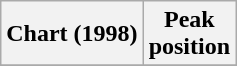<table class="wikitable sortable">
<tr>
<th align="left">Chart (1998)</th>
<th align="center">Peak<br>position</th>
</tr>
<tr>
</tr>
</table>
